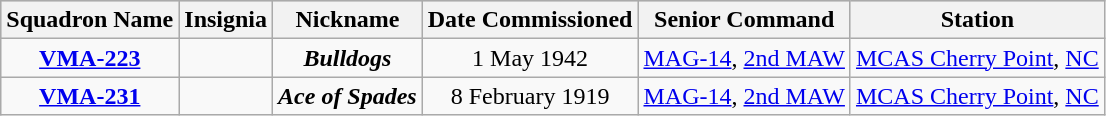<table class="wikitable sortable" style="text-align:center;">
<tr style="background:#CCCCCC;">
<th><strong>Squadron Name</strong></th>
<th><strong>Insignia</strong></th>
<th><strong>Nickname</strong></th>
<th><strong>Date Commissioned</strong></th>
<th><strong>Senior Command</strong></th>
<th><strong>Station</strong></th>
</tr>
<tr>
<td><strong><a href='#'>VMA-223</a></strong></td>
<td></td>
<td><strong><em>Bulldogs</em></strong></td>
<td>1 May 1942</td>
<td><a href='#'>MAG-14</a>, <a href='#'>2nd MAW</a></td>
<td><a href='#'>MCAS Cherry Point</a>, <a href='#'>NC</a></td>
</tr>
<tr>
<td><strong><a href='#'>VMA-231</a></strong></td>
<td></td>
<td><strong><em>Ace of Spades</em></strong></td>
<td>8 February 1919</td>
<td><a href='#'>MAG-14</a>, <a href='#'>2nd MAW</a></td>
<td><a href='#'>MCAS Cherry Point</a>, <a href='#'>NC</a></td>
</tr>
</table>
